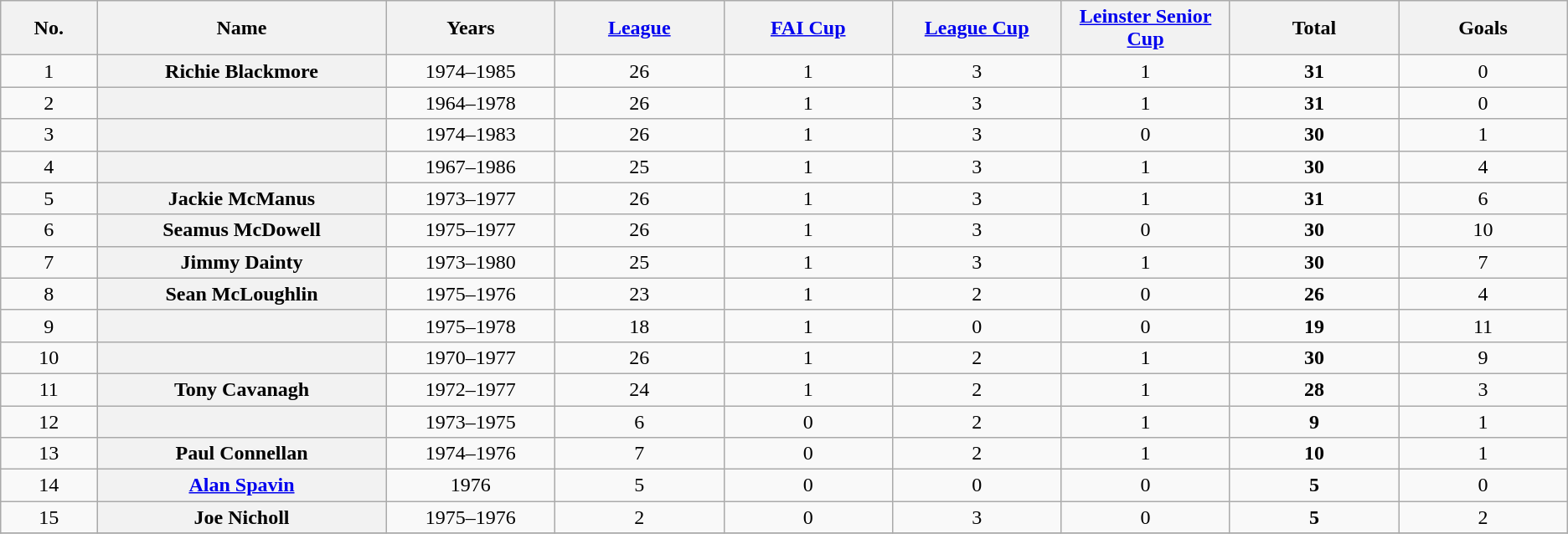<table class="sortable wikitable plainrowheaders"  style="text-align: center;">
<tr>
<th scope="col" style="width:4%;">No.</th>
<th scope="col" style="width:12%;">Name</th>
<th scope="col" style="width:7%;">Years</th>
<th scope="col" style="width:7%;"><a href='#'>League</a></th>
<th scope="col" style="width:7%;"><a href='#'>FAI Cup</a></th>
<th scope="col" style="width:7%;"><a href='#'>League Cup</a></th>
<th scope="col" style="width:7%;"><a href='#'>Leinster Senior Cup</a></th>
<th scope="col" style="width:7%;"><strong>Total</strong></th>
<th scope="col" style="width:7%;">Goals</th>
</tr>
<tr>
<td>1</td>
<th scope="row"> Richie Blackmore</th>
<td>1974–1985</td>
<td>26</td>
<td>1</td>
<td>3</td>
<td>1</td>
<td><strong>31</strong></td>
<td>0</td>
</tr>
<tr>
<td>2</td>
<th scope="row"> </th>
<td>1964–1978</td>
<td>26</td>
<td>1</td>
<td>3</td>
<td>1</td>
<td><strong>31</strong></td>
<td>0</td>
</tr>
<tr>
<td>3</td>
<th scope="row"> </th>
<td>1974–1983</td>
<td>26</td>
<td>1</td>
<td>3</td>
<td>0</td>
<td><strong>30</strong></td>
<td>1</td>
</tr>
<tr>
<td>4</td>
<th scope="row"> </th>
<td>1967–1986</td>
<td>25</td>
<td>1</td>
<td>3</td>
<td>1</td>
<td><strong>30</strong></td>
<td>4</td>
</tr>
<tr>
<td>5</td>
<th scope="row"> Jackie McManus</th>
<td>1973–1977</td>
<td>26</td>
<td>1</td>
<td>3</td>
<td>1</td>
<td><strong>31</strong></td>
<td>6</td>
</tr>
<tr>
<td>6</td>
<th scope="row"> Seamus McDowell</th>
<td>1975–1977</td>
<td>26</td>
<td>1</td>
<td>3</td>
<td>0</td>
<td><strong>30</strong></td>
<td>10</td>
</tr>
<tr>
<td>7</td>
<th scope="row"> Jimmy Dainty</th>
<td>1973–1980</td>
<td>25</td>
<td>1</td>
<td>3</td>
<td>1</td>
<td><strong>30</strong></td>
<td>7</td>
</tr>
<tr>
<td>8</td>
<th scope="row"> Sean McLoughlin</th>
<td>1975–1976</td>
<td>23</td>
<td>1</td>
<td>2</td>
<td>0</td>
<td><strong>26</strong></td>
<td>4</td>
</tr>
<tr>
<td>9</td>
<th scope="row"> </th>
<td>1975–1978</td>
<td>18</td>
<td>1</td>
<td>0</td>
<td>0</td>
<td><strong>19</strong></td>
<td>11</td>
</tr>
<tr>
<td>10</td>
<th scope="row"> </th>
<td>1970–1977</td>
<td>26</td>
<td>1</td>
<td>2</td>
<td>1</td>
<td><strong>30</strong></td>
<td>9</td>
</tr>
<tr>
<td>11</td>
<th scope="row"> Tony Cavanagh</th>
<td>1972–1977</td>
<td>24</td>
<td>1</td>
<td>2</td>
<td>1</td>
<td><strong>28</strong></td>
<td>3</td>
</tr>
<tr>
<td>12</td>
<th scope="row">  </th>
<td>1973–1975</td>
<td>6</td>
<td>0</td>
<td>2</td>
<td>1</td>
<td><strong>9</strong></td>
<td>1</td>
</tr>
<tr>
<td>13</td>
<th scope="row"> Paul Connellan</th>
<td>1974–1976</td>
<td>7</td>
<td>0</td>
<td>2</td>
<td>1</td>
<td><strong>10</strong></td>
<td>1</td>
</tr>
<tr>
<td>14</td>
<th scope="row"> <a href='#'>Alan Spavin</a></th>
<td>1976</td>
<td>5</td>
<td>0</td>
<td>0</td>
<td>0</td>
<td><strong>5</strong></td>
<td>0</td>
</tr>
<tr>
<td>15</td>
<th scope="row"> Joe Nicholl</th>
<td>1975–1976</td>
<td>2</td>
<td>0</td>
<td>3</td>
<td>0</td>
<td><strong>5</strong></td>
<td>2</td>
</tr>
<tr>
</tr>
</table>
